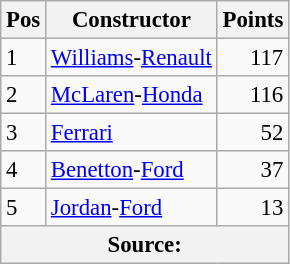<table class="wikitable" style="font-size:95%;">
<tr>
<th>Pos</th>
<th>Constructor</th>
<th>Points</th>
</tr>
<tr>
<td>1</td>
<td> <a href='#'>Williams</a>-<a href='#'>Renault</a></td>
<td align="right">117</td>
</tr>
<tr>
<td>2</td>
<td> <a href='#'>McLaren</a>-<a href='#'>Honda</a></td>
<td align="right">116</td>
</tr>
<tr>
<td>3</td>
<td>  <a href='#'>Ferrari</a></td>
<td align="right">52</td>
</tr>
<tr>
<td>4</td>
<td> <a href='#'>Benetton</a>-<a href='#'>Ford</a></td>
<td align="right">37</td>
</tr>
<tr>
<td>5</td>
<td> <a href='#'>Jordan</a>-<a href='#'>Ford</a></td>
<td align="right">13</td>
</tr>
<tr>
<th colspan=4>Source: </th>
</tr>
</table>
